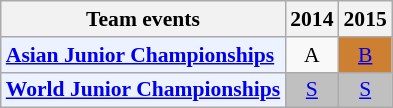<table class="wikitable" style="font-size: 90%; text-align:center">
<tr>
<th>Team events</th>
<th>2014</th>
<th>2015</th>
</tr>
<tr>
<td bgcolor="#ECF2FF"; align="left"><strong><a href='#'>Asian Junior Championships</a></strong></td>
<td>A</td>
<td bgcolor=CD7F32><a href='#'>B</a></td>
</tr>
<tr>
<td bgcolor="#ECF2FF"; align="left"><strong><a href='#'>World Junior Championships</a></strong></td>
<td bgcolor=silver><a href='#'>S</a></td>
<td bgcolor=silver><a href='#'>S</a></td>
</tr>
</table>
